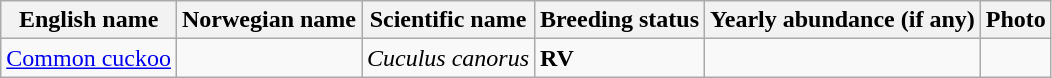<table class="wikitable">
<tr>
<th>English name</th>
<th>Norwegian name</th>
<th>Scientific name</th>
<th>Breeding status</th>
<th>Yearly abundance (if any)</th>
<th>Photo</th>
</tr>
<tr>
<td><a href='#'>Common cuckoo</a></td>
<td></td>
<td><em> Cuculus canorus</em></td>
<td><strong>RV</strong></td>
<td></td>
<td><br></td>
</tr>
</table>
